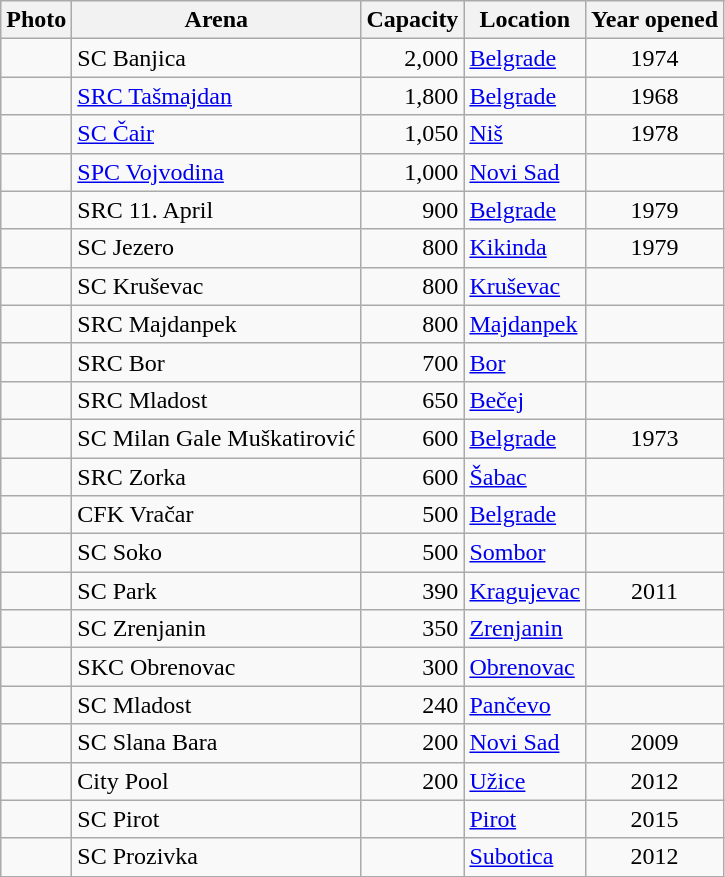<table class="wikitable sortable">
<tr>
<th>Photo</th>
<th>Arena</th>
<th>Capacity</th>
<th>Location</th>
<th>Year opened</th>
</tr>
<tr>
<td></td>
<td>SC Banjica</td>
<td align="right">2,000</td>
<td><a href='#'>Belgrade</a></td>
<td align=center>1974</td>
</tr>
<tr>
<td></td>
<td><a href='#'>SRC Tašmajdan</a></td>
<td align="right">1,800</td>
<td><a href='#'>Belgrade</a></td>
<td align=center>1968</td>
</tr>
<tr>
<td></td>
<td><a href='#'>SC Čair</a></td>
<td align="right">1,050</td>
<td><a href='#'>Niš</a></td>
<td align=center>1978</td>
</tr>
<tr>
<td></td>
<td><a href='#'>SPC Vojvodina</a></td>
<td align="right">1,000</td>
<td><a href='#'>Novi Sad</a></td>
<td align=center></td>
</tr>
<tr>
<td></td>
<td>SRC 11. April</td>
<td align="right">900</td>
<td><a href='#'>Belgrade</a></td>
<td align=center>1979</td>
</tr>
<tr>
<td></td>
<td>SC Jezero</td>
<td align="right">800</td>
<td><a href='#'>Kikinda</a></td>
<td align=center>1979</td>
</tr>
<tr>
<td></td>
<td>SC Kruševac</td>
<td align="right">800</td>
<td><a href='#'>Kruševac</a></td>
<td align=center></td>
</tr>
<tr>
<td></td>
<td>SRC Majdanpek</td>
<td align="right">800</td>
<td><a href='#'>Majdanpek</a></td>
<td align=center></td>
</tr>
<tr>
<td></td>
<td>SRC Bor</td>
<td align="right">700</td>
<td><a href='#'>Bor</a></td>
<td align=center></td>
</tr>
<tr>
<td></td>
<td>SRC Mladost</td>
<td align="right">650</td>
<td><a href='#'>Bečej</a></td>
<td align=center></td>
</tr>
<tr>
<td></td>
<td>SC Milan Gale Muškatirović</td>
<td align="right">600</td>
<td><a href='#'>Belgrade</a></td>
<td align=center>1973</td>
</tr>
<tr>
<td></td>
<td>SRC Zorka</td>
<td align="right">600</td>
<td><a href='#'>Šabac</a></td>
<td align=center></td>
</tr>
<tr>
<td></td>
<td>CFK Vračar</td>
<td align="right">500</td>
<td><a href='#'>Belgrade</a></td>
<td align=center></td>
</tr>
<tr>
<td></td>
<td>SC Soko</td>
<td align="right">500</td>
<td><a href='#'>Sombor</a></td>
<td align=center></td>
</tr>
<tr>
<td></td>
<td>SC Park</td>
<td align="right">390</td>
<td><a href='#'>Kragujevac</a></td>
<td align=center>2011</td>
</tr>
<tr>
<td></td>
<td>SC Zrenjanin</td>
<td align="right">350</td>
<td><a href='#'>Zrenjanin</a></td>
<td align=center></td>
</tr>
<tr>
<td></td>
<td>SKC Obrenovac</td>
<td align="right">300</td>
<td><a href='#'>Obrenovac</a></td>
<td align=center></td>
</tr>
<tr>
<td></td>
<td>SC Mladost</td>
<td align="right">240</td>
<td><a href='#'>Pančevo</a></td>
<td align=center></td>
</tr>
<tr>
<td></td>
<td>SC Slana Bara</td>
<td align="right">200</td>
<td><a href='#'>Novi Sad</a></td>
<td align=center>2009</td>
</tr>
<tr>
<td></td>
<td>City Pool</td>
<td align="right">200</td>
<td><a href='#'>Užice</a></td>
<td align=center>2012</td>
</tr>
<tr>
<td></td>
<td>SC Pirot</td>
<td align="right"></td>
<td><a href='#'>Pirot</a></td>
<td align=center>2015</td>
</tr>
<tr>
<td></td>
<td>SC Prozivka</td>
<td align="right"></td>
<td><a href='#'>Subotica</a></td>
<td align=center>2012</td>
</tr>
</table>
